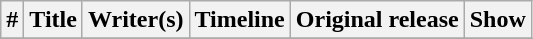<table class="wikitable plainrowheaders">
<tr>
<th>#</th>
<th>Title</th>
<th>Writer(s)</th>
<th>Timeline</th>
<th>Original release</th>
<th>Show</th>
</tr>
<tr>
</tr>
</table>
